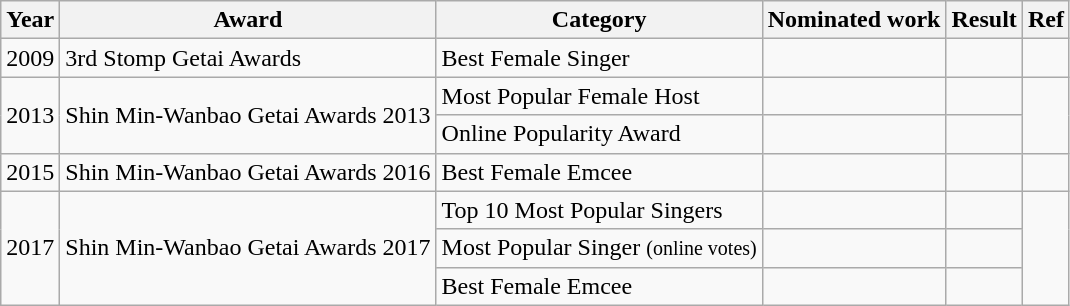<table class="wikitable sortable">
<tr>
<th>Year</th>
<th>Award</th>
<th>Category</th>
<th>Nominated work</th>
<th>Result</th>
<th class="unsortable">Ref</th>
</tr>
<tr>
<td rowspan=1>2009</td>
<td rowspan=1>3rd Stomp Getai Awards</td>
<td>Best Female Singer</td>
<td></td>
<td></td>
<td rowspan=1></td>
</tr>
<tr>
<td rowspan=2>2013</td>
<td rowspan=2>Shin Min-Wanbao Getai Awards 2013</td>
<td>Most Popular Female Host</td>
<td></td>
<td></td>
<td rowspan=2></td>
</tr>
<tr>
<td>Online Popularity Award</td>
<td></td>
<td></td>
</tr>
<tr>
<td rowspan=1>2015</td>
<td rowspan=1>Shin Min-Wanbao Getai Awards 2016</td>
<td>Best Female Emcee</td>
<td></td>
<td></td>
<td rowspan=1></td>
</tr>
<tr>
<td rowspan=3>2017</td>
<td rowspan=3>Shin Min-Wanbao Getai Awards 2017</td>
<td>Top 10 Most Popular Singers</td>
<td></td>
<td></td>
<td rowspan=3></td>
</tr>
<tr>
<td>Most Popular Singer <small>(online votes)</small></td>
<td></td>
<td></td>
</tr>
<tr>
<td>Best Female Emcee</td>
<td></td>
<td></td>
</tr>
</table>
